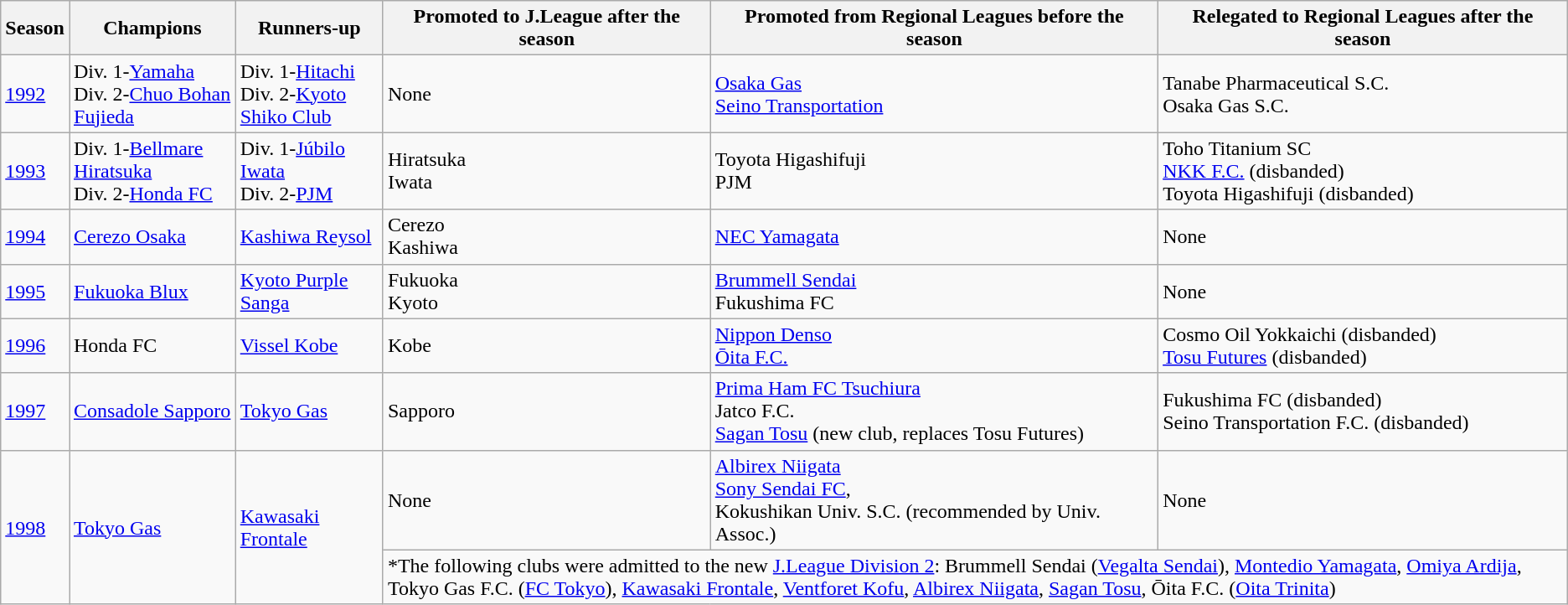<table class="wikitable">
<tr>
<th>Season</th>
<th>Champions</th>
<th>Runners-up</th>
<th>Promoted to J.League after the season</th>
<th>Promoted from Regional Leagues before the season</th>
<th>Relegated to Regional Leagues after the season</th>
</tr>
<tr>
<td><a href='#'>1992</a></td>
<td>Div. 1-<a href='#'>Yamaha</a><br>Div. 2-<a href='#'>Chuo Bohan Fujieda</a></td>
<td>Div. 1-<a href='#'>Hitachi</a><br>Div. 2-<a href='#'>Kyoto Shiko Club</a></td>
<td>None</td>
<td><a href='#'>Osaka Gas</a><br><a href='#'>Seino Transportation</a></td>
<td>Tanabe Pharmaceutical S.C.<br>Osaka Gas S.C.</td>
</tr>
<tr>
<td><a href='#'>1993</a></td>
<td>Div. 1-<a href='#'>Bellmare Hiratsuka</a><br>Div. 2-<a href='#'>Honda FC</a></td>
<td>Div. 1-<a href='#'>Júbilo Iwata</a><br>Div. 2-<a href='#'>PJM</a></td>
<td>Hiratsuka<br>Iwata</td>
<td>Toyota Higashifuji<br>PJM</td>
<td>Toho Titanium SC<br><a href='#'>NKK F.C.</a> (disbanded)<br>Toyota Higashifuji (disbanded)</td>
</tr>
<tr>
<td><a href='#'>1994</a></td>
<td><a href='#'>Cerezo Osaka</a></td>
<td><a href='#'>Kashiwa Reysol</a></td>
<td>Cerezo<br>Kashiwa</td>
<td><a href='#'>NEC Yamagata</a></td>
<td>None</td>
</tr>
<tr>
<td><a href='#'>1995</a></td>
<td><a href='#'>Fukuoka Blux</a></td>
<td><a href='#'>Kyoto Purple Sanga</a></td>
<td>Fukuoka<br>Kyoto</td>
<td><a href='#'>Brummell Sendai</a><br>Fukushima FC</td>
<td>None</td>
</tr>
<tr>
<td><a href='#'>1996</a></td>
<td>Honda FC</td>
<td><a href='#'>Vissel Kobe</a></td>
<td>Kobe</td>
<td><a href='#'>Nippon Denso</a><br><a href='#'>Ōita F.C.</a></td>
<td>Cosmo Oil Yokkaichi (disbanded)<br><a href='#'>Tosu Futures</a> (disbanded)</td>
</tr>
<tr>
<td><a href='#'>1997</a></td>
<td><a href='#'>Consadole Sapporo</a></td>
<td><a href='#'>Tokyo Gas</a></td>
<td>Sapporo</td>
<td><a href='#'>Prima Ham FC Tsuchiura</a><br>Jatco F.C.<br><a href='#'>Sagan Tosu</a> (new club, replaces Tosu Futures)</td>
<td>Fukushima FC (disbanded)<br>Seino Transportation F.C. (disbanded)</td>
</tr>
<tr>
<td rowspan="2"><a href='#'>1998</a></td>
<td rowspan="2"><a href='#'>Tokyo Gas</a></td>
<td rowspan="2"><a href='#'>Kawasaki Frontale</a></td>
<td>None</td>
<td><a href='#'>Albirex Niigata</a><br><a href='#'>Sony Sendai FC</a>,<br>Kokushikan Univ. S.C. (recommended by Univ. Assoc.)</td>
<td>None</td>
</tr>
<tr>
<td colspan="3">*The following clubs were admitted to the new <a href='#'>J.League Division 2</a>: Brummell Sendai (<a href='#'>Vegalta Sendai</a>), <a href='#'>Montedio Yamagata</a>, <a href='#'>Omiya Ardija</a>, Tokyo Gas F.C. (<a href='#'>FC Tokyo</a>), <a href='#'>Kawasaki Frontale</a>, <a href='#'>Ventforet Kofu</a>, <a href='#'>Albirex Niigata</a>, <a href='#'>Sagan Tosu</a>, Ōita F.C. (<a href='#'>Oita Trinita</a>)</td>
</tr>
</table>
